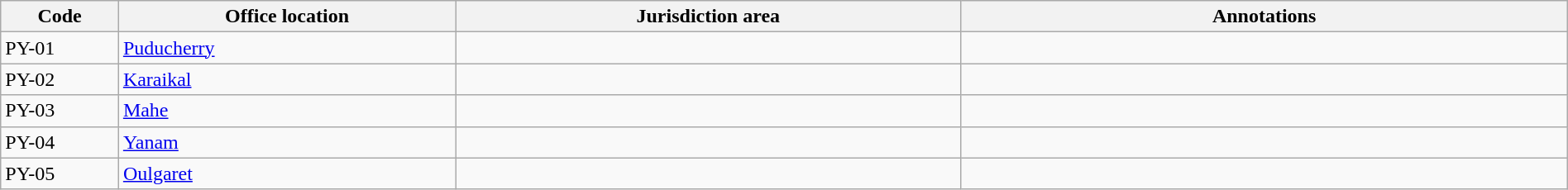<table class="wikitable sortable" style="width:100%;" border="1" cellspacing="0" cellpadding="3">
<tr>
<th scope="col" style="width:7%">Code</th>
<th scope="col" style="width:20%">Office location</th>
<th scope="col" style="width:30%">Jurisdiction area</th>
<th scope="col" style="width:36%" class="unsortable">Annotations</th>
</tr>
<tr>
<td>PY-01</td>
<td><a href='#'>Puducherry</a></td>
<td></td>
<td></td>
</tr>
<tr>
<td>PY-02</td>
<td><a href='#'>Karaikal</a></td>
<td></td>
<td></td>
</tr>
<tr>
<td>PY-03</td>
<td><a href='#'>Mahe</a></td>
<td></td>
<td></td>
</tr>
<tr>
<td>PY-04</td>
<td><a href='#'>Yanam</a></td>
<td></td>
<td></td>
</tr>
<tr>
<td>PY-05</td>
<td><a href='#'>Oulgaret</a></td>
<td></td>
<td></td>
</tr>
</table>
